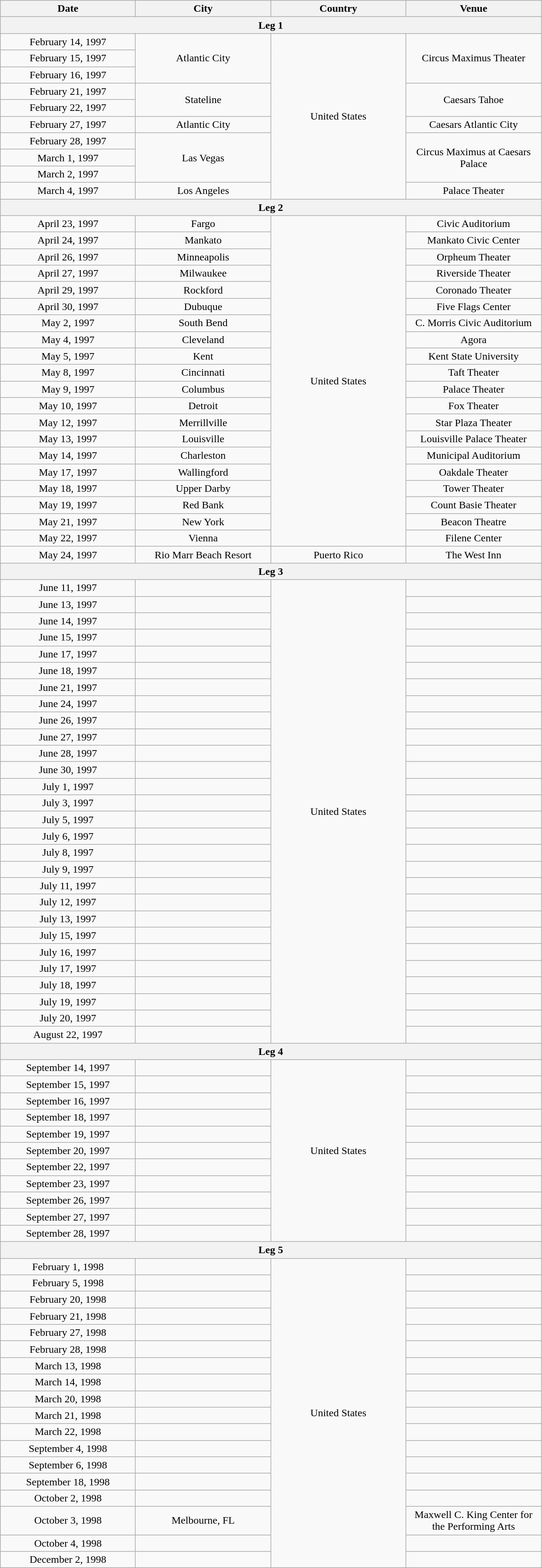<table class="wikitable" style="text-align:center;">
<tr>
<th width="200">Date</th>
<th width="200">City</th>
<th width="200">Country</th>
<th width="200">Venue</th>
</tr>
<tr>
<th colspan="4">Leg 1</th>
</tr>
<tr>
<td>February 14, 1997</td>
<td rowspan="3">Atlantic City</td>
<td rowspan="10">United States</td>
<td rowspan="3">Circus Maximus Theater</td>
</tr>
<tr>
<td>February 15, 1997</td>
</tr>
<tr>
<td>February 16, 1997</td>
</tr>
<tr>
<td>February 21, 1997</td>
<td rowspan="2">Stateline</td>
<td rowspan="2">Caesars Tahoe</td>
</tr>
<tr>
<td>February 22, 1997</td>
</tr>
<tr>
<td>February 27, 1997</td>
<td>Atlantic City</td>
<td>Caesars Atlantic City</td>
</tr>
<tr>
<td>February 28, 1997</td>
<td rowspan="3">Las Vegas</td>
<td rowspan="3">Circus Maximus at Caesars Palace</td>
</tr>
<tr>
<td>March 1, 1997</td>
</tr>
<tr>
<td>March 2, 1997</td>
</tr>
<tr>
<td>March 4, 1997</td>
<td>Los Angeles</td>
<td>Palace Theater</td>
</tr>
<tr>
<th colspan="4">Leg 2</th>
</tr>
<tr>
<td>April 23, 1997</td>
<td>Fargo</td>
<td rowspan="20">United States</td>
<td>Civic Auditorium</td>
</tr>
<tr>
<td>April 24, 1997</td>
<td>Mankato</td>
<td>Mankato Civic Center</td>
</tr>
<tr>
<td>April 26, 1997</td>
<td>Minneapolis</td>
<td>Orpheum Theater</td>
</tr>
<tr>
<td>April 27, 1997</td>
<td>Milwaukee</td>
<td>Riverside Theater</td>
</tr>
<tr>
<td>April 29, 1997</td>
<td>Rockford</td>
<td>Coronado Theater</td>
</tr>
<tr>
<td>April 30, 1997</td>
<td>Dubuque</td>
<td>Five Flags Center</td>
</tr>
<tr>
<td>May 2, 1997</td>
<td>South Bend</td>
<td>C. Morris Civic Auditorium</td>
</tr>
<tr>
<td>May 4, 1997</td>
<td>Cleveland</td>
<td>Agora</td>
</tr>
<tr>
<td>May 5, 1997</td>
<td>Kent</td>
<td>Kent State University</td>
</tr>
<tr>
<td>May 8, 1997</td>
<td>Cincinnati</td>
<td>Taft Theater</td>
</tr>
<tr>
<td>May 9, 1997</td>
<td>Columbus</td>
<td>Palace Theater</td>
</tr>
<tr>
<td>May 10, 1997</td>
<td>Detroit</td>
<td>Fox Theater</td>
</tr>
<tr>
<td>May 12, 1997</td>
<td>Merrillville</td>
<td>Star Plaza Theater</td>
</tr>
<tr>
<td>May 13, 1997</td>
<td>Louisville</td>
<td>Louisville Palace Theater</td>
</tr>
<tr>
<td>May 14, 1997</td>
<td>Charleston</td>
<td>Municipal Auditorium</td>
</tr>
<tr>
<td>May 17, 1997</td>
<td>Wallingford</td>
<td>Oakdale Theater</td>
</tr>
<tr>
<td>May 18, 1997</td>
<td>Upper Darby</td>
<td>Tower Theater</td>
</tr>
<tr>
<td>May 19, 1997</td>
<td>Red Bank</td>
<td>Count Basie Theater</td>
</tr>
<tr>
<td>May 21, 1997</td>
<td>New York</td>
<td>Beacon Theatre</td>
</tr>
<tr>
<td>May 22, 1997</td>
<td>Vienna</td>
<td>Filene Center</td>
</tr>
<tr>
<td>May 24, 1997</td>
<td>Rio Marr Beach Resort</td>
<td>Puerto Rico</td>
<td>The West Inn</td>
</tr>
<tr>
<th colspan="4">Leg 3</th>
</tr>
<tr>
<td>June 11, 1997</td>
<td></td>
<td rowspan="28">United States</td>
<td></td>
</tr>
<tr>
<td>June 13, 1997</td>
<td></td>
<td></td>
</tr>
<tr>
<td>June 14, 1997</td>
<td></td>
<td></td>
</tr>
<tr>
<td>June 15, 1997</td>
<td></td>
<td></td>
</tr>
<tr>
<td>June 17, 1997</td>
<td></td>
<td></td>
</tr>
<tr>
<td>June 18, 1997</td>
<td></td>
<td></td>
</tr>
<tr>
<td>June 21, 1997</td>
<td></td>
<td></td>
</tr>
<tr>
<td>June 24, 1997</td>
<td></td>
<td></td>
</tr>
<tr>
<td>June 26, 1997</td>
<td></td>
<td></td>
</tr>
<tr>
<td>June 27, 1997</td>
<td></td>
<td></td>
</tr>
<tr>
<td>June 28, 1997</td>
<td></td>
<td></td>
</tr>
<tr>
<td>June 30, 1997</td>
<td></td>
<td></td>
</tr>
<tr>
<td>July 1, 1997</td>
<td></td>
<td></td>
</tr>
<tr>
<td>July 3, 1997</td>
<td></td>
<td></td>
</tr>
<tr>
<td>July 5, 1997</td>
<td></td>
<td></td>
</tr>
<tr>
<td>July 6, 1997</td>
<td></td>
<td></td>
</tr>
<tr>
<td>July 8, 1997</td>
<td></td>
<td></td>
</tr>
<tr>
<td>July 9, 1997</td>
<td></td>
<td></td>
</tr>
<tr>
<td>July 11, 1997</td>
<td></td>
<td></td>
</tr>
<tr>
<td>July 12, 1997</td>
<td></td>
<td></td>
</tr>
<tr>
<td>July 13, 1997</td>
<td></td>
<td></td>
</tr>
<tr>
<td>July 15, 1997</td>
<td></td>
<td></td>
</tr>
<tr>
<td>July 16, 1997</td>
<td></td>
<td></td>
</tr>
<tr>
<td>July 17, 1997</td>
<td></td>
<td></td>
</tr>
<tr>
<td>July 18, 1997</td>
<td></td>
<td></td>
</tr>
<tr>
<td>July 19, 1997</td>
<td></td>
<td></td>
</tr>
<tr>
<td>July 20, 1997</td>
<td></td>
<td></td>
</tr>
<tr>
<td>August 22, 1997</td>
<td></td>
<td></td>
</tr>
<tr>
<th colspan="4">Leg 4</th>
</tr>
<tr>
<td>September 14, 1997</td>
<td></td>
<td rowspan="11">United States</td>
<td></td>
</tr>
<tr>
<td>September 15, 1997</td>
<td></td>
<td></td>
</tr>
<tr>
<td>September 16, 1997</td>
<td></td>
<td></td>
</tr>
<tr>
<td>September 18, 1997</td>
<td></td>
<td></td>
</tr>
<tr>
<td>September 19, 1997</td>
<td></td>
<td></td>
</tr>
<tr>
<td>September 20, 1997</td>
<td></td>
<td></td>
</tr>
<tr>
<td>September 22, 1997</td>
<td></td>
<td></td>
</tr>
<tr>
<td>September 23, 1997</td>
<td></td>
<td></td>
</tr>
<tr>
<td>September 26, 1997</td>
<td></td>
<td></td>
</tr>
<tr>
<td>September 27, 1997</td>
<td></td>
<td></td>
</tr>
<tr>
<td>September 28, 1997</td>
<td></td>
<td></td>
</tr>
<tr>
<th colspan="4">Leg 5</th>
</tr>
<tr>
<td>February 1, 1998</td>
<td></td>
<td rowspan="18">United States</td>
<td></td>
</tr>
<tr>
<td>February 5, 1998</td>
<td></td>
<td></td>
</tr>
<tr>
<td>February 20, 1998</td>
<td></td>
<td></td>
</tr>
<tr>
<td>February 21, 1998</td>
<td></td>
<td></td>
</tr>
<tr>
<td>February 27, 1998</td>
<td></td>
<td></td>
</tr>
<tr>
<td>February 28, 1998</td>
<td></td>
<td></td>
</tr>
<tr>
<td>March 13, 1998</td>
<td></td>
<td></td>
</tr>
<tr>
<td>March 14, 1998</td>
<td></td>
<td></td>
</tr>
<tr>
<td>March 20, 1998</td>
<td></td>
<td></td>
</tr>
<tr>
<td>March 21, 1998</td>
<td></td>
<td></td>
</tr>
<tr>
<td>March 22, 1998</td>
<td></td>
<td></td>
</tr>
<tr>
<td>September 4, 1998</td>
<td></td>
<td></td>
</tr>
<tr>
<td>September 6, 1998</td>
<td></td>
<td></td>
</tr>
<tr>
<td>September 18, 1998</td>
<td></td>
<td></td>
</tr>
<tr>
<td>October 2, 1998</td>
<td></td>
<td></td>
</tr>
<tr>
<td>October 3, 1998</td>
<td>Melbourne, FL</td>
<td>Maxwell C. King Center for the Performing Arts</td>
</tr>
<tr>
<td>October 4, 1998</td>
<td></td>
<td></td>
</tr>
<tr>
<td>December 2, 1998</td>
<td></td>
<td></td>
</tr>
</table>
